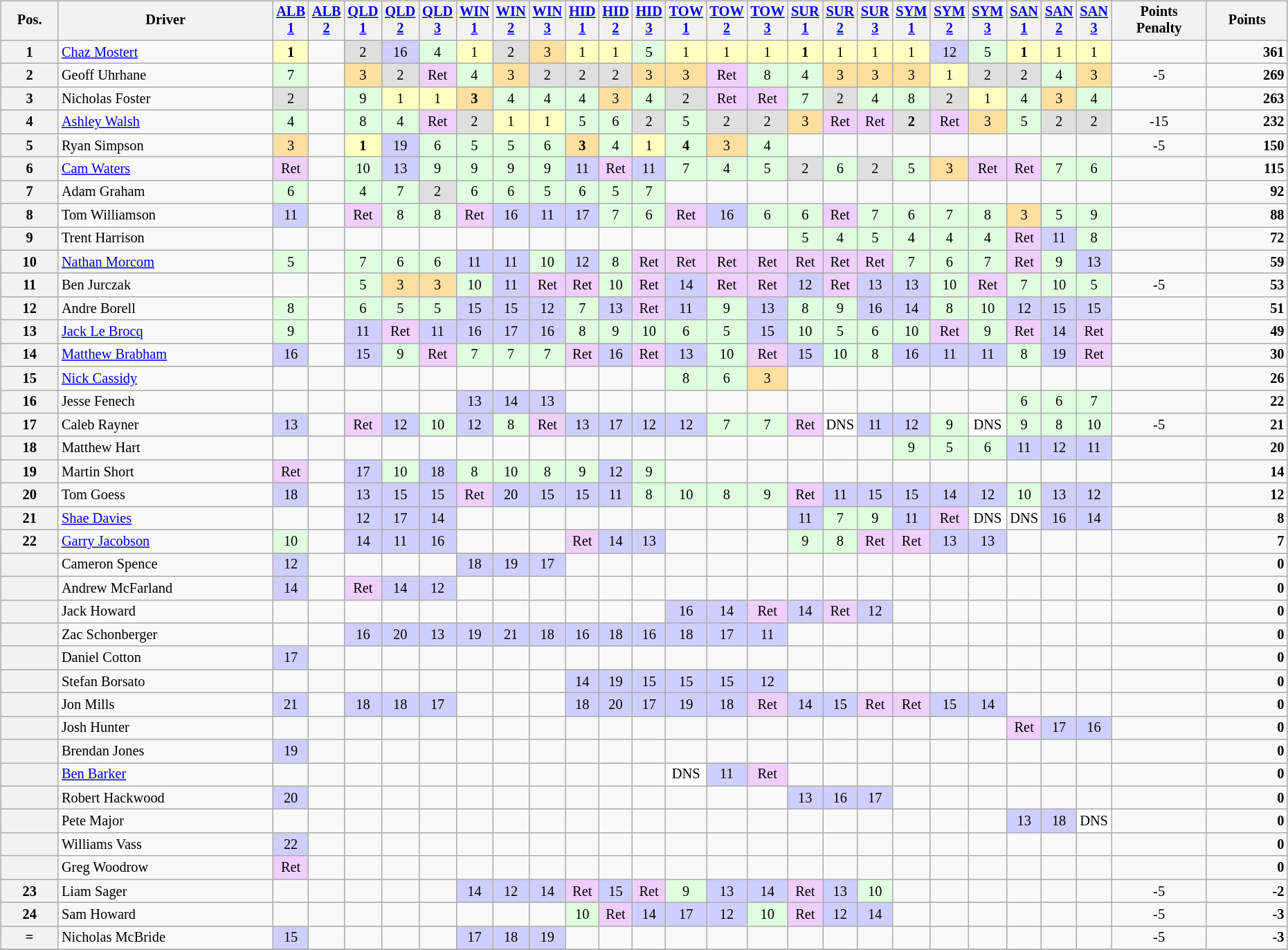<table>
<tr>
<td><br><table class="wikitable" style="font-size: 85%">
<tr valign="top">
<th valign="middle">Pos.</th>
<th valign="middle">Driver</th>
<th width="2%"><a href='#'>ALB 1</a></th>
<th width="2%"><a href='#'>ALB 2</a></th>
<th width="2%"><a href='#'>QLD 1</a></th>
<th width="2%"><a href='#'>QLD 2</a></th>
<th width="2%"><a href='#'>QLD 3</a></th>
<th width="2%"><a href='#'>WIN 1</a></th>
<th width="2%"><a href='#'>WIN 2</a></th>
<th width="2%"><a href='#'>WIN 3</a></th>
<th width="2%"><a href='#'>HID 1</a></th>
<th width="2%"><a href='#'>HID 2</a></th>
<th width="2%"><a href='#'>HID 3</a></th>
<th width="2%"><a href='#'>TOW 1</a></th>
<th width="2%"><a href='#'>TOW 2</a></th>
<th width="2%"><a href='#'>TOW 3</a></th>
<th width="2%"><a href='#'>SUR 1</a></th>
<th width="2%"><a href='#'>SUR 2</a></th>
<th width="2%"><a href='#'>SUR 3</a></th>
<th width="2%"><a href='#'>SYM 1</a></th>
<th width="2%"><a href='#'>SYM 2</a></th>
<th width="2%"><a href='#'>SYM 3</a></th>
<th width="2%"><a href='#'>SAN 1</a></th>
<th width="2%"><a href='#'>SAN 2</a></th>
<th width="2%"><a href='#'>SAN 3</a></th>
<th valign="middle">Points<br>Penalty</th>
<th valign="middle">Points</th>
</tr>
<tr>
<th>1</th>
<td><a href='#'>Chaz Mostert</a></td>
<td style="background:#ffffbf;" align="center"><strong>1</strong></td>
<td></td>
<td style="background:#dfdfdf;" align="center">2</td>
<td style="background:#cfcfff;" align="center">16</td>
<td style="background:#dfffdf;" align="center">4</td>
<td style="background:#ffffbf;" align="center">1</td>
<td style="background:#dfdfdf;" align="center">2</td>
<td style="background:#ffdf9f;" align="center">3</td>
<td style="background:#ffffbf;" align="center">1</td>
<td style="background:#ffffbf;" align="center">1</td>
<td style="background:#dfffdf;" align="center">5</td>
<td style="background:#ffffbf;" align="center">1</td>
<td style="background:#ffffbf;" align="center">1</td>
<td style="background:#ffffbf;" align="center">1</td>
<td style="background:#ffffbf;" align="center"><strong>1</strong></td>
<td style="background:#ffffbf;" align="center">1</td>
<td style="background:#ffffbf;" align="center">1</td>
<td style="background:#ffffbf;" align="center">1</td>
<td style="background:#cfcfff;" align="center">12</td>
<td style="background:#dfffdf;" align="center">5</td>
<td style="background:#ffffbf;" align="center"><strong>1</strong></td>
<td style="background:#ffffbf;" align="center">1</td>
<td style="background:#ffffbf;" align="center">1</td>
<td align="center"></td>
<td align="right"><strong>361</strong></td>
</tr>
<tr>
<th>2</th>
<td>Geoff Uhrhane</td>
<td style="background:#dfffdf;" align="center">7</td>
<td></td>
<td style="background:#ffdf9f;" align="center">3</td>
<td style="background:#dfdfdf;" align="center">2</td>
<td style="background:#efcfff;" align="center">Ret</td>
<td style="background:#dfffdf;" align="center">4</td>
<td style="background:#ffdf9f;" align="center">3</td>
<td style="background:#dfdfdf;" align="center">2</td>
<td style="background:#dfdfdf;" align="center">2</td>
<td style="background:#dfdfdf;" align="center">2</td>
<td style="background:#ffdf9f;" align="center">3</td>
<td style="background:#ffdf9f;" align="center">3</td>
<td style="background:#efcfff;" align="center">Ret</td>
<td style="background:#dfffdf;" align="center">8</td>
<td style="background:#dfffdf;" align="center">4</td>
<td style="background:#ffdf9f;" align="center">3</td>
<td style="background:#ffdf9f;" align="center">3</td>
<td style="background:#ffdf9f;" align="center">3</td>
<td style="background:#ffffbf;" align="center">1</td>
<td style="background:#dfdfdf;" align="center">2</td>
<td style="background:#dfdfdf;" align="center">2</td>
<td style="background:#dfffdf;" align="center">4</td>
<td style="background:#ffdf9f;" align="center">3</td>
<td align="center">-5</td>
<td align="right"><strong>269</strong></td>
</tr>
<tr>
<th>3</th>
<td>Nicholas Foster</td>
<td style="background:#dfdfdf;" align="center">2</td>
<td></td>
<td style="background:#dfffdf;" align="center">9</td>
<td style="background:#ffffbf;" align="center">1</td>
<td style="background:#ffffbf;" align="center">1</td>
<td style="background:#ffdf9f;" align="center"><strong>3</strong></td>
<td style="background:#dfffdf;" align="center">4</td>
<td style="background:#dfffdf;" align="center">4</td>
<td style="background:#dfffdf;" align="center">4</td>
<td style="background:#ffdf9f;" align="center">3</td>
<td style="background:#dfffdf;" align="center">4</td>
<td style="background:#dfdfdf;" align="center">2</td>
<td style="background:#efcfff;" align="center">Ret</td>
<td style="background:#efcfff;" align="center">Ret</td>
<td style="background:#dfffdf;" align="center">7</td>
<td style="background:#dfdfdf;" align="center">2</td>
<td style="background:#dfffdf;" align="center">4</td>
<td style="background:#dfffdf;" align="center">8</td>
<td style="background:#dfdfdf;" align="center">2</td>
<td style="background:#ffffbf;" align="center">1</td>
<td style="background:#dfffdf;" align="center">4</td>
<td style="background:#ffdf9f;" align="center">3</td>
<td style="background:#dfffdf;" align="center">4</td>
<td align="center"></td>
<td align="right"><strong>263</strong></td>
</tr>
<tr>
<th>4</th>
<td><a href='#'>Ashley Walsh</a></td>
<td style="background:#dfffdf;" align="center">4</td>
<td></td>
<td style="background:#dfffdf;" align="center">8</td>
<td style="background:#dfffdf;" align="center">4</td>
<td style="background:#efcfff;" align="center">Ret</td>
<td style="background:#dfdfdf;" align="center">2</td>
<td style="background:#ffffbf;" align="center">1</td>
<td style="background:#ffffbf;" align="center">1</td>
<td style="background:#dfffdf;" align="center">5</td>
<td style="background:#dfffdf;" align="center">6</td>
<td style="background:#dfdfdf;" align="center">2</td>
<td style="background:#dfffdf;" align="center">5</td>
<td style="background:#dfdfdf;" align="center">2</td>
<td style="background:#dfdfdf;" align="center">2</td>
<td style="background:#ffdf9f;" align="center">3</td>
<td style="background:#efcfff;" align="center">Ret</td>
<td style="background:#efcfff;" align="center">Ret</td>
<td style="background:#dfdfdf;" align="center"><strong>2</strong></td>
<td style="background:#efcfff;" align="center">Ret</td>
<td style="background:#ffdf9f;" align="center">3</td>
<td style="background:#dfffdf;" align="center">5</td>
<td style="background:#dfdfdf;" align="center">2</td>
<td style="background:#dfdfdf;" align="center">2</td>
<td align="center">-15</td>
<td align="right"><strong>232</strong></td>
</tr>
<tr>
<th>5</th>
<td>Ryan Simpson</td>
<td style="background:#ffdf9f;" align="center">3</td>
<td></td>
<td style="background:#ffffbf;" align="center"><strong>1</strong></td>
<td style="background:#cfcfff;" align="center">19</td>
<td style="background:#dfffdf;" align="center">6</td>
<td style="background:#dfffdf;" align="center">5</td>
<td style="background:#dfffdf;" align="center">5</td>
<td style="background:#dfffdf;" align="center">6</td>
<td style="background:#ffdf9f;" align="center"><strong>3</strong></td>
<td style="background:#dfffdf;" align="center">4</td>
<td style="background:#ffffbf;" align="center">1</td>
<td style="background:#dfffdf;" align="center"><strong>4</strong></td>
<td style="background:#ffdf9f;" align="center">3</td>
<td style="background:#dfffdf;" align="center">4</td>
<td></td>
<td></td>
<td></td>
<td></td>
<td></td>
<td></td>
<td></td>
<td></td>
<td></td>
<td align="center">-5</td>
<td align="right"><strong>150</strong></td>
</tr>
<tr>
<th>6</th>
<td><a href='#'>Cam Waters</a></td>
<td style="background:#efcfff;" align="center">Ret</td>
<td></td>
<td style="background:#dfffdf;" align="center">10</td>
<td style="background:#cfcfff;" align="center">13</td>
<td style="background:#dfffdf;" align="center">9</td>
<td style="background:#dfffdf;" align="center">9</td>
<td style="background:#dfffdf;" align="center">9</td>
<td style="background:#dfffdf;" align="center">9</td>
<td style="background:#cfcfff;" align="center">11</td>
<td style="background:#efcfff;" align="center">Ret</td>
<td style="background:#cfcfff;" align="center">11</td>
<td style="background:#dfffdf;" align="center">7</td>
<td style="background:#dfffdf;" align="center">4</td>
<td style="background:#dfffdf;" align="center">5</td>
<td style="background:#dfdfdf;" align="center">2</td>
<td style="background:#dfffdf;" align="center">6</td>
<td style="background:#dfdfdf;" align="center">2</td>
<td style="background:#dfffdf;" align="center">5</td>
<td style="background:#ffdf9f;" align="center">3</td>
<td style="background:#efcfff;" align="center">Ret</td>
<td style="background:#efcfff;" align="center">Ret</td>
<td style="background:#dfffdf;" align="center">7</td>
<td style="background:#dfffdf;" align="center">6</td>
<td align="center"></td>
<td align="right"><strong>115</strong></td>
</tr>
<tr>
<th>7</th>
<td>Adam Graham</td>
<td style="background:#dfffdf;" align="center">6</td>
<td></td>
<td style="background:#dfffdf;" align="center">4</td>
<td style="background:#dfffdf;" align="center">7</td>
<td style="background:#dfdfdf;" align="center">2</td>
<td style="background:#dfffdf;" align="center">6</td>
<td style="background:#dfffdf;" align="center">6</td>
<td style="background:#dfffdf;" align="center">5</td>
<td style="background:#dfffdf;" align="center">6</td>
<td style="background:#dfffdf;" align="center">5</td>
<td style="background:#dfffdf;" align="center">7</td>
<td></td>
<td></td>
<td></td>
<td></td>
<td></td>
<td></td>
<td></td>
<td></td>
<td></td>
<td></td>
<td></td>
<td></td>
<td align="center"></td>
<td align="right"><strong>92</strong></td>
</tr>
<tr>
<th>8</th>
<td>Tom Williamson</td>
<td style="background:#cfcfff;" align="center">11</td>
<td></td>
<td style="background:#efcfff;" align="center">Ret</td>
<td style="background:#dfffdf;" align="center">8</td>
<td style="background:#dfffdf;" align="center">8</td>
<td style="background:#efcfff;" align="center">Ret</td>
<td style="background:#cfcfff;" align="center">16</td>
<td style="background:#cfcfff;" align="center">11</td>
<td style="background:#cfcfff;" align="center">17</td>
<td style="background:#dfffdf;" align="center">7</td>
<td style="background:#dfffdf;" align="center">6</td>
<td style="background:#efcfff;" align="center">Ret</td>
<td style="background:#cfcfff;" align="center">16</td>
<td style="background:#dfffdf;" align="center">6</td>
<td style="background:#dfffdf;" align="center">6</td>
<td style="background:#efcfff;" align="center">Ret</td>
<td style="background:#dfffdf;" align="center">7</td>
<td style="background:#dfffdf;" align="center">6</td>
<td style="background:#dfffdf;" align="center">7</td>
<td style="background:#dfffdf;" align="center">8</td>
<td style="background:#ffdf9f;" align="center">3</td>
<td style="background:#dfffdf;" align="center">5</td>
<td style="background:#dfffdf;" align="center">9</td>
<td align="center"></td>
<td align="right"><strong>88</strong></td>
</tr>
<tr>
<th>9</th>
<td>Trent Harrison</td>
<td></td>
<td></td>
<td></td>
<td></td>
<td></td>
<td></td>
<td></td>
<td></td>
<td></td>
<td></td>
<td></td>
<td></td>
<td></td>
<td></td>
<td style="background:#dfffdf;" align="center">5</td>
<td style="background:#dfffdf;" align="center">4</td>
<td style="background:#dfffdf;" align="center">5</td>
<td style="background:#dfffdf;" align="center">4</td>
<td style="background:#dfffdf;" align="center">4</td>
<td style="background:#dfffdf;" align="center">4</td>
<td style="background:#efcfff;" align="center">Ret</td>
<td style="background:#cfcfff;" align="center">11</td>
<td style="background:#dfffdf;" align="center">8</td>
<td align="center"></td>
<td align="right"><strong>72</strong></td>
</tr>
<tr>
<th>10</th>
<td><a href='#'>Nathan Morcom</a></td>
<td style="background:#dfffdf;" align="center">5</td>
<td></td>
<td style="background:#dfffdf;" align="center">7</td>
<td style="background:#dfffdf;" align="center">6</td>
<td style="background:#dfffdf;" align="center">6</td>
<td style="background:#cfcfff;" align="center">11</td>
<td style="background:#cfcfff;" align="center">11</td>
<td style="background:#dfffdf;" align="center">10</td>
<td style="background:#cfcfff;" align="center">12</td>
<td style="background:#dfffdf;" align="center">8</td>
<td style="background:#efcfff;" align="center">Ret</td>
<td style="background:#efcfff;" align="center">Ret</td>
<td style="background:#efcfff;" align="center">Ret</td>
<td style="background:#efcfff;" align="center">Ret</td>
<td style="background:#efcfff;" align="center">Ret</td>
<td style="background:#efcfff;" align="center">Ret</td>
<td style="background:#efcfff;" align="center">Ret</td>
<td style="background:#dfffdf;" align="center">7</td>
<td style="background:#dfffdf;" align="center">6</td>
<td style="background:#dfffdf;" align="center">7</td>
<td style="background:#efcfff;" align="center">Ret</td>
<td style="background:#dfffdf;" align="center">9</td>
<td style="background:#cfcfff;" align="center">13</td>
<td align="center"></td>
<td align="right"><strong>59</strong></td>
</tr>
<tr>
<th>11</th>
<td>Ben Jurczak</td>
<td></td>
<td></td>
<td style="background:#dfffdf;" align="center">5</td>
<td style="background:#ffdf9f;" align="center">3</td>
<td style="background:#ffdf9f;" align="center">3</td>
<td style="background:#dfffdf;" align="center">10</td>
<td style="background:#cfcfff;" align="center">11</td>
<td style="background:#efcfff;" align="center">Ret</td>
<td style="background:#efcfff;" align="center">Ret</td>
<td style="background:#dfffdf;" align="center">10</td>
<td style="background:#efcfff;" align="center">Ret</td>
<td style="background:#cfcfff;" align="center">14</td>
<td style="background:#efcfff;" align="center">Ret</td>
<td style="background:#efcfff;" align="center">Ret</td>
<td style="background:#cfcfff;" align="center">12</td>
<td style="background:#efcfff;" align="center">Ret</td>
<td style="background:#cfcfff;" align="center">13</td>
<td style="background:#cfcfff;" align="center">13</td>
<td style="background:#dfffdf;" align="center">10</td>
<td style="background:#efcfff;" align="center">Ret</td>
<td style="background:#dfffdf;" align="center">7</td>
<td style="background:#dfffdf;" align="center">10</td>
<td style="background:#dfffdf;" align="center">5</td>
<td align="center">-5</td>
<td align="right"><strong>53</strong></td>
</tr>
<tr>
<th>12</th>
<td>Andre Borell</td>
<td style="background:#dfffdf;" align="center">8</td>
<td></td>
<td style="background:#dfffdf;" align="center">6</td>
<td style="background:#dfffdf;" align="center">5</td>
<td style="background:#dfffdf;" align="center">5</td>
<td style="background:#cfcfff;" align="center">15</td>
<td style="background:#cfcfff;" align="center">15</td>
<td style="background:#cfcfff;" align="center">12</td>
<td style="background:#dfffdf;" align="center">7</td>
<td style="background:#cfcfff;" align="center">13</td>
<td style="background:#efcfff;" align="center">Ret</td>
<td style="background:#cfcfff;" align="center">11</td>
<td style="background:#dfffdf;" align="center">9</td>
<td style="background:#cfcfff;" align="center">13</td>
<td style="background:#dfffdf;" align="center">8</td>
<td style="background:#dfffdf;" align="center">9</td>
<td style="background:#cfcfff;" align="center">16</td>
<td style="background:#cfcfff;" align="center">14</td>
<td style="background:#dfffdf;" align="center">8</td>
<td style="background:#dfffdf;" align="center">10</td>
<td style="background:#cfcfff;" align="center">12</td>
<td style="background:#cfcfff;" align="center">15</td>
<td style="background:#cfcfff;" align="center">15</td>
<td align="center"></td>
<td align="right"><strong>51</strong></td>
</tr>
<tr>
<th>13</th>
<td><a href='#'>Jack Le Brocq</a></td>
<td style="background:#dfffdf;" align="center">9</td>
<td></td>
<td style="background:#cfcfff;" align="center">11</td>
<td style="background:#efcfff;" align="center">Ret</td>
<td style="background:#cfcfff;" align="center">11</td>
<td style="background:#cfcfff;" align="center">16</td>
<td style="background:#cfcfff;" align="center">17</td>
<td style="background:#cfcfff;" align="center">16</td>
<td style="background:#dfffdf;" align="center">8</td>
<td style="background:#dfffdf;" align="center">9</td>
<td style="background:#dfffdf;" align="center">10</td>
<td style="background:#dfffdf;" align="center">6</td>
<td style="background:#dfffdf;" align="center">5</td>
<td style="background:#cfcfff;" align="center">15</td>
<td style="background:#dfffdf;" align="center">10</td>
<td style="background:#dfffdf;" align="center">5</td>
<td style="background:#dfffdf;" align="center">6</td>
<td style="background:#dfffdf;" align="center">10</td>
<td style="background:#efcfff;" align="center">Ret</td>
<td style="background:#dfffdf;" align="center">9</td>
<td style="background:#efcfff;" align="center">Ret</td>
<td style="background:#cfcfff;" align="center">14</td>
<td style="background:#efcfff;" align="center">Ret</td>
<td align="center"></td>
<td align="right"><strong>49</strong></td>
</tr>
<tr>
<th>14</th>
<td><a href='#'>Matthew Brabham</a></td>
<td style="background:#cfcfff;" align="center">16</td>
<td></td>
<td style="background:#cfcfff;" align="center">15</td>
<td style="background:#dfffdf;" align="center">9</td>
<td style="background:#efcfff;" align="center">Ret</td>
<td style="background:#dfffdf;" align="center">7</td>
<td style="background:#dfffdf;" align="center">7</td>
<td style="background:#dfffdf;" align="center">7</td>
<td style="background:#efcfff;" align="center">Ret</td>
<td style="background:#cfcfff;" align="center">16</td>
<td style="background:#efcfff;" align="center">Ret</td>
<td style="background:#cfcfff;" align="center">13</td>
<td style="background:#dfffdf;" align="center">10</td>
<td style="background:#efcfff;" align="center">Ret</td>
<td style="background:#cfcfff;" align="center">15</td>
<td style="background:#dfffdf;" align="center">10</td>
<td style="background:#dfffdf;" align="center">8</td>
<td style="background:#cfcfff;" align="center">16</td>
<td style="background:#cfcfff;" align="center">11</td>
<td style="background:#cfcfff;" align="center">11</td>
<td style="background:#dfffdf;" align="center">8</td>
<td style="background:#cfcfff;" align="center">19</td>
<td style="background:#efcfff;" align="center">Ret</td>
<td align="center"></td>
<td align="right"><strong>30</strong></td>
</tr>
<tr>
<th>15</th>
<td><a href='#'>Nick Cassidy</a></td>
<td></td>
<td></td>
<td></td>
<td></td>
<td></td>
<td></td>
<td></td>
<td></td>
<td></td>
<td></td>
<td></td>
<td style="background:#dfffdf;" align="center">8</td>
<td style="background:#dfffdf;" align="center">6</td>
<td style="background:#ffdf9f;" align="center">3</td>
<td></td>
<td></td>
<td></td>
<td></td>
<td></td>
<td></td>
<td></td>
<td></td>
<td></td>
<td align="center"></td>
<td align="right"><strong>26</strong></td>
</tr>
<tr>
<th>16</th>
<td>Jesse Fenech</td>
<td></td>
<td></td>
<td></td>
<td></td>
<td></td>
<td style="background:#cfcfff;" align="center">13</td>
<td style="background:#cfcfff;" align="center">14</td>
<td style="background:#cfcfff;" align="center">13</td>
<td></td>
<td></td>
<td></td>
<td></td>
<td></td>
<td></td>
<td></td>
<td></td>
<td></td>
<td></td>
<td></td>
<td></td>
<td style="background:#dfffdf;" align="center">6</td>
<td style="background:#dfffdf;" align="center">6</td>
<td style="background:#dfffdf;" align="center">7</td>
<td align="center"></td>
<td align="right"><strong>22</strong></td>
</tr>
<tr>
<th>17</th>
<td>Caleb Rayner</td>
<td style="background:#cfcfff;" align="center">13</td>
<td></td>
<td style="background:#efcfff;" align="center">Ret</td>
<td style="background:#cfcfff;" align="center">12</td>
<td style="background:#dfffdf;" align="center">10</td>
<td style="background:#cfcfff;" align="center">12</td>
<td style="background:#dfffdf;" align="center">8</td>
<td style="background:#efcfff;" align="center">Ret</td>
<td style="background:#cfcfff;" align="center">13</td>
<td style="background:#cfcfff;" align="center">17</td>
<td style="background:#cfcfff;" align="center">12</td>
<td style="background:#cfcfff;" align="center">12</td>
<td style="background:#dfffdf;" align="center">7</td>
<td style="background:#dfffdf;" align="center">7</td>
<td style="background:#efcfff;" align="center">Ret</td>
<td style="background:#ffffff;" align="center">DNS</td>
<td style="background:#cfcfff;" align="center">11</td>
<td style="background:#cfcfff;" align="center">12</td>
<td style="background:#dfffdf;" align="center">9</td>
<td style="background:#ffffff;" align="center">DNS</td>
<td style="background:#dfffdf;" align="center">9</td>
<td style="background:#dfffdf;" align="center">8</td>
<td style="background:#dfffdf;" align="center">10</td>
<td align="center">-5</td>
<td align="right"><strong>21</strong></td>
</tr>
<tr>
<th>18</th>
<td>Matthew Hart</td>
<td></td>
<td></td>
<td></td>
<td></td>
<td></td>
<td></td>
<td></td>
<td></td>
<td></td>
<td></td>
<td></td>
<td></td>
<td></td>
<td></td>
<td></td>
<td></td>
<td></td>
<td style="background:#dfffdf;" align="center">9</td>
<td style="background:#dfffdf;" align="center">5</td>
<td style="background:#dfffdf;" align="center">6</td>
<td style="background:#cfcfff;" align="center">11</td>
<td style="background:#cfcfff;" align="center">12</td>
<td style="background:#cfcfff;" align="center">11</td>
<td align="center"></td>
<td align="right"><strong>20</strong></td>
</tr>
<tr>
<th>19</th>
<td>Martin Short</td>
<td style="background:#efcfff;" align="center">Ret</td>
<td></td>
<td style="background:#cfcfff;" align="center">17</td>
<td style="background:#dfffdf;" align="center">10</td>
<td style="background:#cfcfff;" align="center">18</td>
<td style="background:#dfffdf;" align="center">8</td>
<td style="background:#dfffdf;" align="center">10</td>
<td style="background:#dfffdf;" align="center">8</td>
<td style="background:#dfffdf;" align="center">9</td>
<td style="background:#cfcfff;" align="center">12</td>
<td style="background:#dfffdf;" align="center">9</td>
<td></td>
<td></td>
<td></td>
<td></td>
<td></td>
<td></td>
<td></td>
<td></td>
<td></td>
<td></td>
<td></td>
<td></td>
<td align="center"></td>
<td align="right"><strong>14</strong></td>
</tr>
<tr>
<th>20</th>
<td>Tom Goess</td>
<td style="background:#cfcfff;" align="center">18</td>
<td></td>
<td style="background:#cfcfff;" align="center">13</td>
<td style="background:#cfcfff;" align="center">15</td>
<td style="background:#cfcfff;" align="center">15</td>
<td style="background:#efcfff;" align="center">Ret</td>
<td style="background:#cfcfff;" align="center">20</td>
<td style="background:#cfcfff;" align="center">15</td>
<td style="background:#cfcfff;" align="center">15</td>
<td style="background:#cfcfff;" align="center">11</td>
<td style="background:#dfffdf;" align="center">8</td>
<td style="background:#dfffdf;" align="center">10</td>
<td style="background:#dfffdf;" align="center">8</td>
<td style="background:#dfffdf;" align="center">9</td>
<td style="background:#efcfff;" align="center">Ret</td>
<td style="background:#cfcfff;" align="center">11</td>
<td style="background:#cfcfff;" align="center">15</td>
<td style="background:#cfcfff;" align="center">15</td>
<td style="background:#cfcfff;" align="center">14</td>
<td style="background:#cfcfff;" align="center">12</td>
<td style="background:#dfffdf;" align="center">10</td>
<td style="background:#cfcfff;" align="center">13</td>
<td style="background:#cfcfff;" align="center">12</td>
<td align="center"></td>
<td align="right"><strong>12</strong></td>
</tr>
<tr>
<th>21</th>
<td><a href='#'>Shae Davies</a></td>
<td></td>
<td></td>
<td style="background:#cfcfff;" align="center">12</td>
<td style="background:#cfcfff;" align="center">17</td>
<td style="background:#cfcfff;" align="center">14</td>
<td></td>
<td></td>
<td></td>
<td></td>
<td></td>
<td></td>
<td></td>
<td></td>
<td></td>
<td style="background:#cfcfff;" align="center">11</td>
<td style="background:#dfffdf;" align="center">7</td>
<td style="background:#dfffdf;" align="center">9</td>
<td style="background:#cfcfff;" align="center">11</td>
<td style="background:#efcfff;" align="center">Ret</td>
<td style="background:#ffffff;" align="center">DNS</td>
<td style="background:#ffffff;" align="center">DNS</td>
<td style="background:#cfcfff;" align="center">16</td>
<td style="background:#cfcfff;" align="center">14</td>
<td align="center"></td>
<td align="right"><strong>8</strong></td>
</tr>
<tr>
<th>22</th>
<td><a href='#'>Garry Jacobson</a></td>
<td style="background:#dfffdf;" align="center">10</td>
<td></td>
<td style="background:#cfcfff;" align="center">14</td>
<td style="background:#cfcfff;" align="center">11</td>
<td style="background:#cfcfff;" align="center">16</td>
<td></td>
<td></td>
<td></td>
<td style="background:#efcfff;" align="center">Ret</td>
<td style="background:#cfcfff;" align="center">14</td>
<td style="background:#cfcfff;" align="center">13</td>
<td></td>
<td></td>
<td></td>
<td style="background:#dfffdf;" align="center">9</td>
<td style="background:#dfffdf;" align="center">8</td>
<td style="background:#efcfff;" align="center">Ret</td>
<td style="background:#efcfff;" align="center">Ret</td>
<td style="background:#cfcfff;" align="center">13</td>
<td style="background:#cfcfff;" align="center">13</td>
<td></td>
<td></td>
<td></td>
<td align="center"></td>
<td align="right"><strong>7</strong></td>
</tr>
<tr>
<th></th>
<td>Cameron Spence</td>
<td style="background:#cfcfff;" align="center">12</td>
<td></td>
<td></td>
<td></td>
<td></td>
<td style="background:#cfcfff;" align="center">18</td>
<td style="background:#cfcfff;" align="center">19</td>
<td style="background:#cfcfff;" align="center">17</td>
<td></td>
<td></td>
<td></td>
<td></td>
<td></td>
<td></td>
<td></td>
<td></td>
<td></td>
<td></td>
<td></td>
<td></td>
<td></td>
<td></td>
<td></td>
<td align="center"></td>
<td align="right"><strong>0</strong></td>
</tr>
<tr>
<th></th>
<td>Andrew McFarland</td>
<td style="background:#cfcfff;" align="center">14</td>
<td></td>
<td style="background:#efcfff;" align="center">Ret</td>
<td style="background:#cfcfff;" align="center">14</td>
<td style="background:#cfcfff;" align="center">12</td>
<td></td>
<td></td>
<td></td>
<td></td>
<td></td>
<td></td>
<td></td>
<td></td>
<td></td>
<td></td>
<td></td>
<td></td>
<td></td>
<td></td>
<td></td>
<td></td>
<td></td>
<td></td>
<td align="center"></td>
<td align="right"><strong>0</strong></td>
</tr>
<tr>
<th></th>
<td>Jack Howard</td>
<td></td>
<td></td>
<td></td>
<td></td>
<td></td>
<td></td>
<td></td>
<td></td>
<td></td>
<td></td>
<td></td>
<td style="background:#cfcfff;" align="center">16</td>
<td style="background:#cfcfff;" align="center">14</td>
<td style="background:#efcfff;" align="center">Ret</td>
<td style="background:#cfcfff;" align="center">14</td>
<td style="background:#efcfff;" align="center">Ret</td>
<td style="background:#cfcfff;" align="center">12</td>
<td></td>
<td></td>
<td></td>
<td></td>
<td></td>
<td></td>
<td align="center"></td>
<td align="right"><strong>0</strong></td>
</tr>
<tr>
<th></th>
<td>Zac Schonberger</td>
<td></td>
<td></td>
<td style="background:#cfcfff;" align="center">16</td>
<td style="background:#cfcfff;" align="center">20</td>
<td style="background:#cfcfff;" align="center">13</td>
<td style="background:#cfcfff;" align="center">19</td>
<td style="background:#cfcfff;" align="center">21</td>
<td style="background:#cfcfff;" align="center">18</td>
<td style="background:#cfcfff;" align="center">16</td>
<td style="background:#cfcfff;" align="center">18</td>
<td style="background:#cfcfff;" align="center">16</td>
<td style="background:#cfcfff;" align="center">18</td>
<td style="background:#cfcfff;" align="center">17</td>
<td style="background:#cfcfff;" align="center">11</td>
<td></td>
<td></td>
<td></td>
<td></td>
<td></td>
<td></td>
<td></td>
<td></td>
<td></td>
<td align="center"></td>
<td align="right"><strong>0</strong></td>
</tr>
<tr>
<th></th>
<td>Daniel Cotton</td>
<td style="background:#cfcfff;" align="center">17</td>
<td></td>
<td></td>
<td></td>
<td></td>
<td></td>
<td></td>
<td></td>
<td></td>
<td></td>
<td></td>
<td></td>
<td></td>
<td></td>
<td></td>
<td></td>
<td></td>
<td></td>
<td></td>
<td></td>
<td></td>
<td></td>
<td></td>
<td align="center"></td>
<td align="right"><strong>0</strong></td>
</tr>
<tr>
<th></th>
<td>Stefan Borsato</td>
<td></td>
<td></td>
<td></td>
<td></td>
<td></td>
<td></td>
<td></td>
<td></td>
<td style="background:#cfcfff;" align="center">14</td>
<td style="background:#cfcfff;" align="center">19</td>
<td style="background:#cfcfff;" align="center">15</td>
<td style="background:#cfcfff;" align="center">15</td>
<td style="background:#cfcfff;" align="center">15</td>
<td style="background:#cfcfff;" align="center">12</td>
<td></td>
<td></td>
<td></td>
<td></td>
<td></td>
<td></td>
<td></td>
<td></td>
<td></td>
<td align="center"></td>
<td align="right"><strong>0</strong></td>
</tr>
<tr>
<th></th>
<td>Jon Mills</td>
<td style="background:#cfcfff;" align="center">21</td>
<td></td>
<td style="background:#cfcfff;" align="center">18</td>
<td style="background:#cfcfff;" align="center">18</td>
<td style="background:#cfcfff;" align="center">17</td>
<td></td>
<td></td>
<td></td>
<td style="background:#cfcfff;" align="center">18</td>
<td style="background:#cfcfff;" align="center">20</td>
<td style="background:#cfcfff;" align="center">17</td>
<td style="background:#cfcfff;" align="center">19</td>
<td style="background:#cfcfff;" align="center">18</td>
<td style="background:#efcfff;" align="center">Ret</td>
<td style="background:#cfcfff;" align="center">14</td>
<td style="background:#cfcfff;" align="center">15</td>
<td style="background:#efcfff;" align="center">Ret</td>
<td style="background:#efcfff;" align="center">Ret</td>
<td style="background:#cfcfff;" align="center">15</td>
<td style="background:#cfcfff;" align="center">14</td>
<td></td>
<td></td>
<td></td>
<td align="center"></td>
<td align="right"><strong>0</strong></td>
</tr>
<tr>
<th></th>
<td>Josh Hunter</td>
<td></td>
<td></td>
<td></td>
<td></td>
<td></td>
<td></td>
<td></td>
<td></td>
<td></td>
<td></td>
<td></td>
<td></td>
<td></td>
<td></td>
<td></td>
<td></td>
<td></td>
<td></td>
<td></td>
<td></td>
<td style="background:#efcfff;" align="center">Ret</td>
<td style="background:#cfcfff;" align="center">17</td>
<td style="background:#cfcfff;" align="center">16</td>
<td align="center"></td>
<td align="right"><strong>0</strong></td>
</tr>
<tr>
<th></th>
<td>Brendan Jones</td>
<td style="background:#cfcfff;" align="center">19</td>
<td></td>
<td></td>
<td></td>
<td></td>
<td></td>
<td></td>
<td></td>
<td></td>
<td></td>
<td></td>
<td></td>
<td></td>
<td></td>
<td></td>
<td></td>
<td></td>
<td></td>
<td></td>
<td></td>
<td></td>
<td></td>
<td></td>
<td align="center"></td>
<td align="right"><strong>0</strong></td>
</tr>
<tr>
<th></th>
<td><a href='#'>Ben Barker</a></td>
<td></td>
<td></td>
<td></td>
<td></td>
<td></td>
<td></td>
<td></td>
<td></td>
<td></td>
<td></td>
<td></td>
<td style="background:#ffffff;" align="center">DNS</td>
<td style="background:#cfcfff;" align="center">11</td>
<td style="background:#efcfff;" align="center">Ret</td>
<td></td>
<td></td>
<td></td>
<td></td>
<td></td>
<td></td>
<td></td>
<td></td>
<td></td>
<td align="center"></td>
<td align="right"><strong>0</strong></td>
</tr>
<tr>
<th></th>
<td>Robert Hackwood</td>
<td style="background:#cfcfff;" align="center">20</td>
<td></td>
<td></td>
<td></td>
<td></td>
<td></td>
<td></td>
<td></td>
<td></td>
<td></td>
<td></td>
<td></td>
<td></td>
<td></td>
<td style="background:#cfcfff;" align="center">13</td>
<td style="background:#cfcfff;" align="center">16</td>
<td style="background:#cfcfff;" align="center">17</td>
<td></td>
<td></td>
<td></td>
<td></td>
<td></td>
<td></td>
<td align="center"></td>
<td align="right"><strong>0</strong></td>
</tr>
<tr>
<th></th>
<td>Pete Major</td>
<td></td>
<td></td>
<td></td>
<td></td>
<td></td>
<td></td>
<td></td>
<td></td>
<td></td>
<td></td>
<td></td>
<td></td>
<td></td>
<td></td>
<td></td>
<td></td>
<td></td>
<td></td>
<td></td>
<td></td>
<td style="background:#cfcfff;" align="center">13</td>
<td style="background:#cfcfff;" align="center">18</td>
<td style="background:#ffffff;" align="center">DNS</td>
<td align="center"></td>
<td align="right"><strong>0</strong></td>
</tr>
<tr>
<th></th>
<td>Williams Vass</td>
<td style="background:#cfcfff;" align="center">22</td>
<td></td>
<td></td>
<td></td>
<td></td>
<td></td>
<td></td>
<td></td>
<td></td>
<td></td>
<td></td>
<td></td>
<td></td>
<td></td>
<td></td>
<td></td>
<td></td>
<td></td>
<td></td>
<td></td>
<td></td>
<td></td>
<td></td>
<td align="center"></td>
<td align="right"><strong>0</strong></td>
</tr>
<tr>
<th></th>
<td>Greg Woodrow</td>
<td style="background:#efcfff;" align="center">Ret</td>
<td></td>
<td></td>
<td></td>
<td></td>
<td></td>
<td></td>
<td></td>
<td></td>
<td></td>
<td></td>
<td></td>
<td></td>
<td></td>
<td></td>
<td></td>
<td></td>
<td></td>
<td></td>
<td></td>
<td></td>
<td></td>
<td></td>
<td align="center"></td>
<td align="right"><strong>0</strong></td>
</tr>
<tr>
<th>23</th>
<td>Liam Sager</td>
<td></td>
<td></td>
<td></td>
<td></td>
<td></td>
<td style="background:#cfcfff;" align="center">14</td>
<td style="background:#cfcfff;" align="center">12</td>
<td style="background:#cfcfff;" align="center">14</td>
<td style="background:#efcfff;" align="center">Ret</td>
<td style="background:#cfcfff;" align="center">15</td>
<td style="background:#efcfff;" align="center">Ret</td>
<td style="background:#dfffdf;" align="center">9</td>
<td style="background:#cfcfff;" align="center">13</td>
<td style="background:#cfcfff;" align="center">14</td>
<td style="background:#efcfff;" align="center">Ret</td>
<td style="background:#cfcfff;" align="center">13</td>
<td style="background:#dfffdf;" align="center">10</td>
<td></td>
<td></td>
<td></td>
<td></td>
<td></td>
<td></td>
<td align="center">-5</td>
<td align="right"><strong>-2</strong></td>
</tr>
<tr>
<th>24</th>
<td>Sam Howard</td>
<td></td>
<td></td>
<td></td>
<td></td>
<td></td>
<td></td>
<td></td>
<td></td>
<td style="background:#dfffdf;" align="center">10</td>
<td style="background:#efcfff;" align="center">Ret</td>
<td style="background:#cfcfff;" align="center">14</td>
<td style="background:#cfcfff;" align="center">17</td>
<td style="background:#cfcfff;" align="center">12</td>
<td style="background:#dfffdf;" align="center">10</td>
<td style="background:#efcfff;" align="center">Ret</td>
<td style="background:#cfcfff;" align="center">12</td>
<td style="background:#cfcfff;" align="center">14</td>
<td></td>
<td></td>
<td></td>
<td></td>
<td></td>
<td></td>
<td align="center">-5</td>
<td align="right"><strong>-3</strong></td>
</tr>
<tr>
<th>=</th>
<td>Nicholas McBride</td>
<td style="background:#cfcfff;" align="center">15</td>
<td></td>
<td></td>
<td></td>
<td></td>
<td style="background:#cfcfff;" align="center">17</td>
<td style="background:#cfcfff;" align="center">18</td>
<td style="background:#cfcfff;" align="center">19</td>
<td></td>
<td></td>
<td></td>
<td></td>
<td></td>
<td></td>
<td></td>
<td></td>
<td></td>
<td></td>
<td></td>
<td></td>
<td></td>
<td></td>
<td></td>
<td align="center">-5</td>
<td align="right"><strong>-3</strong></td>
</tr>
<tr>
</tr>
</table>
</td>
<td valign="top"><br></td>
</tr>
</table>
